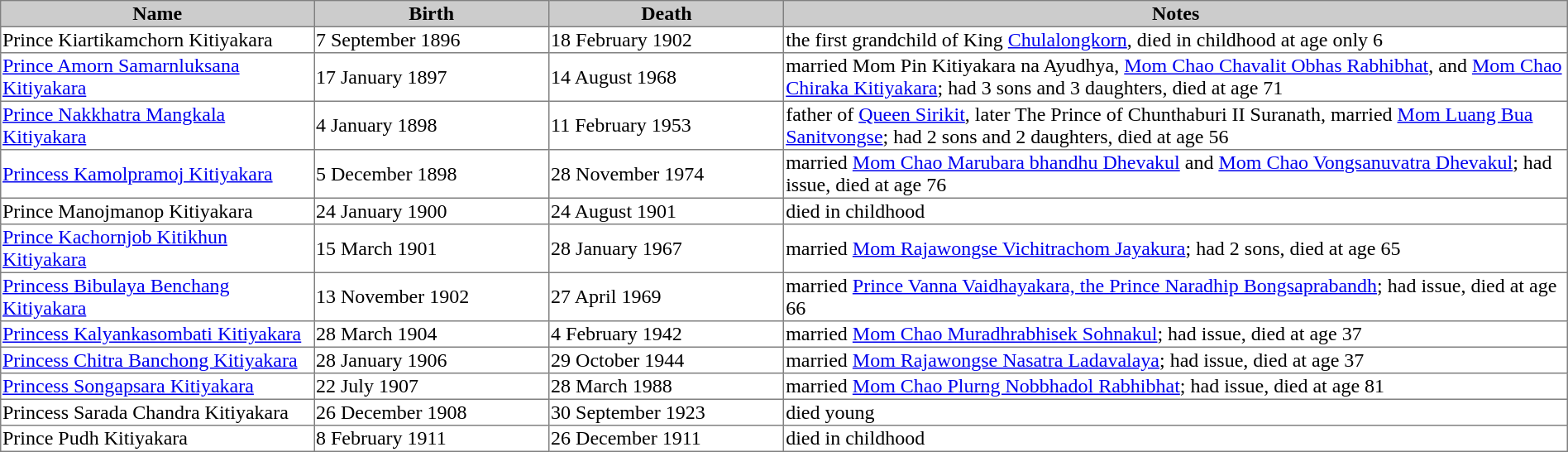<table border=1 style="border-collapse: collapse;">
<tr bgcolor=cccccc>
<th width="20%">Name</th>
<th width="15%">Birth</th>
<th width="15%">Death</th>
<th width="50%">Notes</th>
</tr>
<tr>
<td>Prince Kiartikamchorn Kitiyakara</td>
<td>7 September 1896</td>
<td>18 February 1902</td>
<td>the first grandchild of King <a href='#'>Chulalongkorn</a>, died in childhood at age only 6</td>
</tr>
<tr>
<td><a href='#'>Prince Amorn Samarnluksana Kitiyakara</a></td>
<td>17 January 1897</td>
<td>14 August 1968</td>
<td>married Mom Pin Kitiyakara na Ayudhya, <a href='#'>Mom Chao Chavalit Obhas Rabhibhat</a>, and <a href='#'>Mom Chao Chiraka Kitiyakara</a>; had 3 sons and 3 daughters, died at age 71</td>
</tr>
<tr>
<td><a href='#'>Prince Nakkhatra Mangkala Kitiyakara</a></td>
<td>4 January 1898</td>
<td>11 February 1953</td>
<td>father of <a href='#'>Queen Sirikit</a>, later The Prince of Chunthaburi II Suranath, married <a href='#'>Mom Luang Bua Sanitvongse</a>; had 2 sons and 2 daughters, died at age 56</td>
</tr>
<tr>
<td><a href='#'>Princess Kamolpramoj Kitiyakara</a></td>
<td>5 December 1898</td>
<td>28 November 1974</td>
<td>married <a href='#'>Mom Chao Marubara bhandhu Dhevakul</a> and <a href='#'>Mom Chao Vongsanuvatra Dhevakul</a>; had issue, died at age 76</td>
</tr>
<tr>
<td>Prince Manojmanop Kitiyakara</td>
<td>24 January 1900</td>
<td>24 August 1901</td>
<td>died in childhood</td>
</tr>
<tr>
<td><a href='#'>Prince Kachornjob Kitikhun Kitiyakara</a></td>
<td>15 March 1901</td>
<td>28 January 1967</td>
<td>married <a href='#'>Mom Rajawongse Vichitrachom Jayakura</a>; had 2 sons, died at age 65</td>
</tr>
<tr>
<td><a href='#'>Princess Bibulaya Benchang Kitiyakara</a></td>
<td>13 November 1902</td>
<td>27 April 1969</td>
<td>married <a href='#'>Prince Vanna Vaidhayakara, the Prince Naradhip Bongsaprabandh</a>; had issue, died at age 66</td>
</tr>
<tr>
<td><a href='#'>Princess Kalyankasombati Kitiyakara</a></td>
<td>28 March 1904</td>
<td>4 February 1942</td>
<td>married <a href='#'>Mom Chao Muradhrabhisek Sohnakul</a>; had issue, died at age 37</td>
</tr>
<tr>
<td><a href='#'>Princess Chitra Banchong Kitiyakara</a></td>
<td>28 January 1906</td>
<td>29 October 1944</td>
<td>married <a href='#'>Mom Rajawongse Nasatra Ladavalaya</a>; had issue, died at age 37</td>
</tr>
<tr>
<td><a href='#'>Princess Songapsara Kitiyakara</a></td>
<td>22 July 1907</td>
<td>28 March 1988</td>
<td>married <a href='#'>Mom Chao Plurng Nobbhadol Rabhibhat</a>; had issue, died at age 81</td>
</tr>
<tr>
<td>Princess Sarada Chandra Kitiyakara</td>
<td>26 December 1908</td>
<td>30 September 1923</td>
<td>died young</td>
</tr>
<tr>
<td>Prince Pudh Kitiyakara</td>
<td>8 February 1911</td>
<td>26 December 1911</td>
<td>died in childhood</td>
</tr>
</table>
